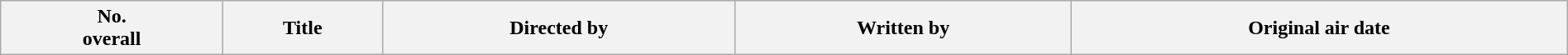<table class="wikitable plainrowheaders" style="width:100%; background:#fff;">
<tr>
<th style="background:#;">No.<br>overall</th>
<th style="background:#;">Title</th>
<th style="background:#;">Directed by</th>
<th style="background:#;">Written by</th>
<th style="background:#;">Original air date<br>
























</th>
</tr>
</table>
